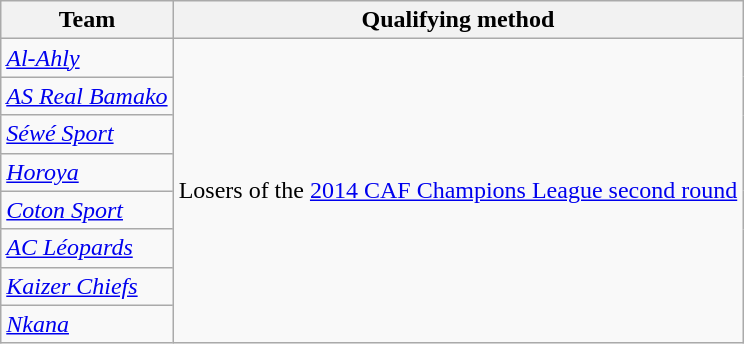<table class="wikitable">
<tr>
<th>Team</th>
<th>Qualifying method</th>
</tr>
<tr>
<td> <em><a href='#'>Al-Ahly</a></em></td>
<td rowspan=8>Losers of the <a href='#'>2014 CAF Champions League second round</a></td>
</tr>
<tr>
<td> <em><a href='#'>AS Real Bamako</a></em></td>
</tr>
<tr>
<td> <em><a href='#'>Séwé Sport</a></em></td>
</tr>
<tr>
<td> <em><a href='#'>Horoya</a></em></td>
</tr>
<tr>
<td> <em><a href='#'>Coton Sport</a></em></td>
</tr>
<tr>
<td> <em><a href='#'>AC Léopards</a></em></td>
</tr>
<tr>
<td> <em><a href='#'>Kaizer Chiefs</a></em></td>
</tr>
<tr>
<td> <em><a href='#'>Nkana</a></em></td>
</tr>
</table>
